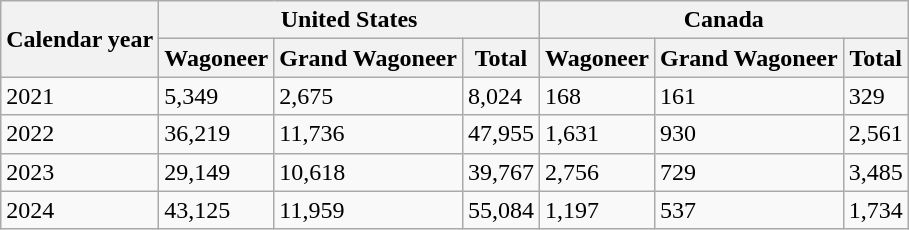<table class="wikitable">
<tr>
<th rowspan=2>Calendar year</th>
<th colspan=3>United States</th>
<th colspan=3>Canada</th>
</tr>
<tr>
<th>Wagoneer</th>
<th>Grand Wagoneer</th>
<th>Total</th>
<th>Wagoneer</th>
<th>Grand Wagoneer</th>
<th>Total</th>
</tr>
<tr>
<td>2021</td>
<td>5,349</td>
<td>2,675</td>
<td>8,024</td>
<td>168</td>
<td>161</td>
<td>329</td>
</tr>
<tr>
<td>2022</td>
<td>36,219</td>
<td>11,736</td>
<td>47,955</td>
<td>1,631</td>
<td>930</td>
<td>2,561</td>
</tr>
<tr>
<td>2023</td>
<td>29,149</td>
<td>10,618</td>
<td>39,767</td>
<td>2,756</td>
<td>729</td>
<td>3,485</td>
</tr>
<tr>
<td>2024</td>
<td>43,125</td>
<td>11,959</td>
<td>55,084</td>
<td>1,197</td>
<td>537</td>
<td>1,734</td>
</tr>
</table>
